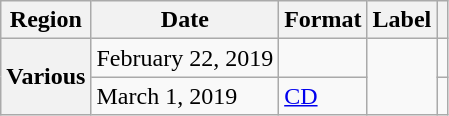<table class="wikitable plainrowheaders">
<tr>
<th scope="col">Region</th>
<th scope="col">Date</th>
<th scope="col">Format</th>
<th scope="col">Label</th>
<th scope="col"></th>
</tr>
<tr>
<th scope="row" rowspan="2">Various</th>
<td>February 22, 2019</td>
<td></td>
<td rowspan="2"></td>
<td></td>
</tr>
<tr>
<td>March 1, 2019</td>
<td><a href='#'>CD</a></td>
<td></td>
</tr>
</table>
